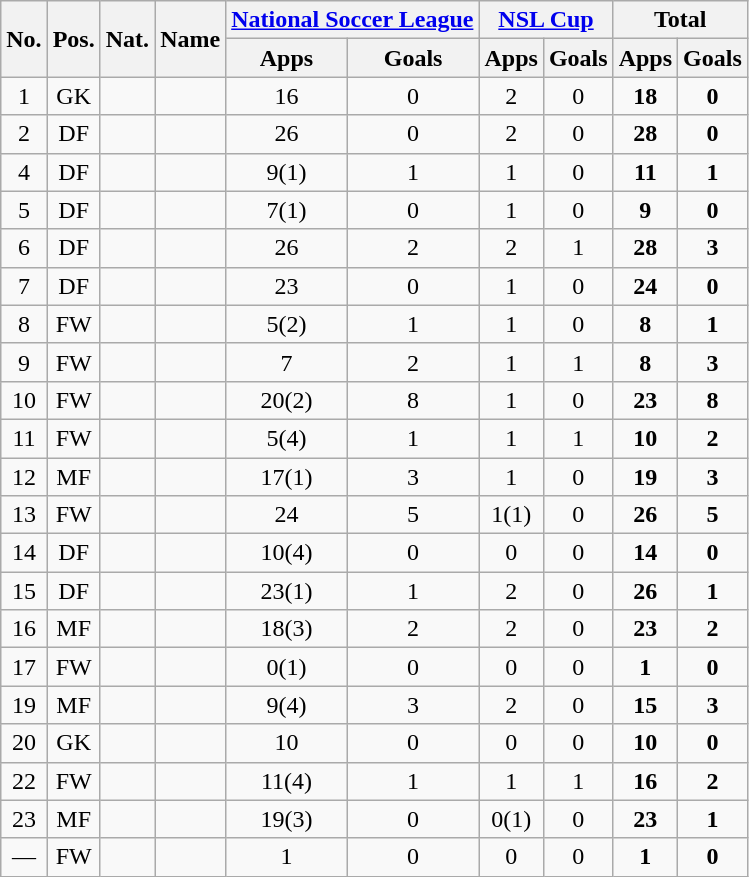<table class="wikitable sortable" style="text-align:center">
<tr>
<th rowspan="2">No.</th>
<th rowspan="2">Pos.</th>
<th rowspan="2">Nat.</th>
<th rowspan="2">Name</th>
<th colspan="2"><a href='#'>National Soccer League</a></th>
<th colspan="2"><a href='#'>NSL Cup</a></th>
<th colspan="2">Total</th>
</tr>
<tr>
<th>Apps</th>
<th>Goals</th>
<th>Apps</th>
<th>Goals</th>
<th>Apps</th>
<th>Goals</th>
</tr>
<tr>
<td>1</td>
<td>GK</td>
<td></td>
<td align=left></td>
<td>16</td>
<td>0</td>
<td>2</td>
<td>0</td>
<td><strong>18</strong></td>
<td><strong>0</strong></td>
</tr>
<tr>
<td>2</td>
<td>DF</td>
<td></td>
<td align=left></td>
<td>26</td>
<td>0</td>
<td>2</td>
<td>0</td>
<td><strong>28</strong></td>
<td><strong>0</strong></td>
</tr>
<tr>
<td>4</td>
<td>DF</td>
<td></td>
<td align=left></td>
<td>9(1)</td>
<td>1</td>
<td>1</td>
<td>0</td>
<td><strong>11</strong></td>
<td><strong>1</strong></td>
</tr>
<tr>
<td>5</td>
<td>DF</td>
<td></td>
<td align=left></td>
<td>7(1)</td>
<td>0</td>
<td>1</td>
<td>0</td>
<td><strong>9</strong></td>
<td><strong>0</strong></td>
</tr>
<tr>
<td>6</td>
<td>DF</td>
<td></td>
<td align=left></td>
<td>26</td>
<td>2</td>
<td>2</td>
<td>1</td>
<td><strong>28</strong></td>
<td><strong>3</strong></td>
</tr>
<tr>
<td>7</td>
<td>DF</td>
<td></td>
<td align=left></td>
<td>23</td>
<td>0</td>
<td>1</td>
<td>0</td>
<td><strong>24</strong></td>
<td><strong>0</strong></td>
</tr>
<tr>
<td>8</td>
<td>FW</td>
<td></td>
<td align=left></td>
<td>5(2)</td>
<td>1</td>
<td>1</td>
<td>0</td>
<td><strong>8</strong></td>
<td><strong>1</strong></td>
</tr>
<tr>
<td>9</td>
<td>FW</td>
<td></td>
<td align=left></td>
<td>7</td>
<td>2</td>
<td>1</td>
<td>1</td>
<td><strong>8</strong></td>
<td><strong>3</strong></td>
</tr>
<tr>
<td>10</td>
<td>FW</td>
<td></td>
<td align=left></td>
<td>20(2)</td>
<td>8</td>
<td>1</td>
<td>0</td>
<td><strong>23</strong></td>
<td><strong>8</strong></td>
</tr>
<tr>
<td>11</td>
<td>FW</td>
<td></td>
<td align=left></td>
<td>5(4)</td>
<td>1</td>
<td>1</td>
<td>1</td>
<td><strong>10</strong></td>
<td><strong>2</strong></td>
</tr>
<tr>
<td>12</td>
<td>MF</td>
<td></td>
<td align=left></td>
<td>17(1)</td>
<td>3</td>
<td>1</td>
<td>0</td>
<td><strong>19</strong></td>
<td><strong>3</strong></td>
</tr>
<tr>
<td>13</td>
<td>FW</td>
<td></td>
<td align=left></td>
<td>24</td>
<td>5</td>
<td>1(1)</td>
<td>0</td>
<td><strong>26</strong></td>
<td><strong>5</strong></td>
</tr>
<tr>
<td>14</td>
<td>DF</td>
<td></td>
<td align=left></td>
<td>10(4)</td>
<td>0</td>
<td>0</td>
<td>0</td>
<td><strong>14</strong></td>
<td><strong>0</strong></td>
</tr>
<tr>
<td>15</td>
<td>DF</td>
<td></td>
<td align=left></td>
<td>23(1)</td>
<td>1</td>
<td>2</td>
<td>0</td>
<td><strong>26</strong></td>
<td><strong>1</strong></td>
</tr>
<tr>
<td>16</td>
<td>MF</td>
<td></td>
<td align=left></td>
<td>18(3)</td>
<td>2</td>
<td>2</td>
<td>0</td>
<td><strong>23</strong></td>
<td><strong>2</strong></td>
</tr>
<tr>
<td>17</td>
<td>FW</td>
<td></td>
<td align=left></td>
<td>0(1)</td>
<td>0</td>
<td>0</td>
<td>0</td>
<td><strong>1</strong></td>
<td><strong>0</strong></td>
</tr>
<tr>
<td>19</td>
<td>MF</td>
<td></td>
<td align=left></td>
<td>9(4)</td>
<td>3</td>
<td>2</td>
<td>0</td>
<td><strong>15</strong></td>
<td><strong>3</strong></td>
</tr>
<tr>
<td>20</td>
<td>GK</td>
<td></td>
<td align=left></td>
<td>10</td>
<td>0</td>
<td>0</td>
<td>0</td>
<td><strong>10</strong></td>
<td><strong>0</strong></td>
</tr>
<tr>
<td>22</td>
<td>FW</td>
<td></td>
<td align=left></td>
<td>11(4)</td>
<td>1</td>
<td>1</td>
<td>1</td>
<td><strong>16</strong></td>
<td><strong>2</strong></td>
</tr>
<tr>
<td>23</td>
<td>MF</td>
<td></td>
<td align=left></td>
<td>19(3)</td>
<td>0</td>
<td>0(1)</td>
<td>0</td>
<td><strong>23</strong></td>
<td><strong>1</strong></td>
</tr>
<tr>
<td>—</td>
<td>FW</td>
<td></td>
<td align=left></td>
<td>1</td>
<td>0</td>
<td>0</td>
<td>0</td>
<td><strong>1</strong></td>
<td><strong>0</strong></td>
</tr>
</table>
